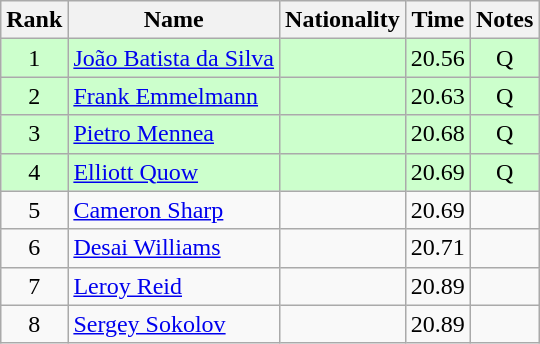<table class="wikitable sortable" style="text-align:center">
<tr>
<th>Rank</th>
<th>Name</th>
<th>Nationality</th>
<th>Time</th>
<th>Notes</th>
</tr>
<tr style="background:#ccffcc;">
<td align="center">1</td>
<td align=left><a href='#'>João Batista da Silva</a></td>
<td align=left></td>
<td align="center">20.56</td>
<td>Q</td>
</tr>
<tr style="background:#ccffcc;">
<td align="center">2</td>
<td align=left><a href='#'>Frank Emmelmann</a></td>
<td align=left></td>
<td align="center">20.63</td>
<td>Q</td>
</tr>
<tr style="background:#ccffcc;">
<td align="center">3</td>
<td align=left><a href='#'>Pietro Mennea</a></td>
<td align=left></td>
<td align="center">20.68</td>
<td>Q</td>
</tr>
<tr style="background:#ccffcc;">
<td align="center">4</td>
<td align=left><a href='#'>Elliott Quow</a></td>
<td align=left></td>
<td align="center">20.69</td>
<td>Q</td>
</tr>
<tr>
<td align="center">5</td>
<td align=left><a href='#'>Cameron Sharp</a></td>
<td align=left></td>
<td align="center">20.69</td>
<td></td>
</tr>
<tr>
<td align="center">6</td>
<td align=left><a href='#'>Desai Williams</a></td>
<td align=left></td>
<td align="center">20.71</td>
<td></td>
</tr>
<tr>
<td align="center">7</td>
<td align=left><a href='#'>Leroy Reid</a></td>
<td align=left></td>
<td align="center">20.89</td>
<td></td>
</tr>
<tr>
<td align="center">8</td>
<td align=left><a href='#'>Sergey Sokolov</a></td>
<td align=left></td>
<td align="center">20.89</td>
<td></td>
</tr>
</table>
